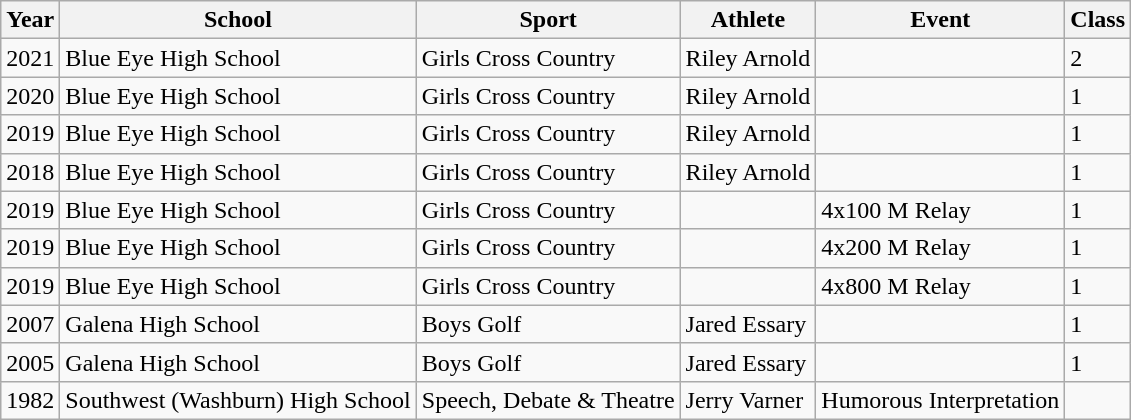<table class="wikitable sortable">
<tr>
<th>Year</th>
<th>School</th>
<th>Sport</th>
<th>Athlete</th>
<th>Event</th>
<th>Class</th>
</tr>
<tr>
<td>2021</td>
<td>Blue Eye High School</td>
<td>Girls Cross Country</td>
<td>Riley Arnold</td>
<td></td>
<td>2</td>
</tr>
<tr>
<td>2020</td>
<td>Blue Eye High School</td>
<td>Girls Cross Country</td>
<td>Riley Arnold</td>
<td></td>
<td>1</td>
</tr>
<tr>
<td>2019</td>
<td>Blue Eye High School</td>
<td>Girls Cross Country</td>
<td>Riley Arnold</td>
<td></td>
<td>1</td>
</tr>
<tr>
<td>2018</td>
<td>Blue Eye High School</td>
<td>Girls Cross Country</td>
<td>Riley Arnold</td>
<td></td>
<td>1</td>
</tr>
<tr>
<td>2019</td>
<td>Blue Eye High School</td>
<td>Girls Cross Country</td>
<td></td>
<td>4x100 M Relay</td>
<td>1</td>
</tr>
<tr>
<td>2019</td>
<td>Blue Eye High School</td>
<td>Girls Cross Country</td>
<td></td>
<td>4x200 M Relay</td>
<td>1</td>
</tr>
<tr>
<td>2019</td>
<td>Blue Eye High School</td>
<td>Girls Cross Country</td>
<td></td>
<td>4x800 M Relay</td>
<td>1</td>
</tr>
<tr>
<td>2007</td>
<td>Galena High School</td>
<td>Boys Golf</td>
<td>Jared Essary</td>
<td></td>
<td>1</td>
</tr>
<tr>
<td>2005</td>
<td>Galena High School</td>
<td>Boys Golf</td>
<td>Jared Essary</td>
<td></td>
<td>1</td>
</tr>
<tr>
<td>1982</td>
<td>Southwest (Washburn) High School</td>
<td>Speech, Debate & Theatre</td>
<td>Jerry Varner</td>
<td>Humorous Interpretation</td>
<td></td>
</tr>
</table>
